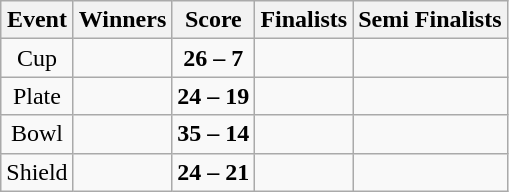<table class="wikitable" style="text-align: center">
<tr>
<th>Event</th>
<th>Winners</th>
<th>Score</th>
<th>Finalists</th>
<th>Semi Finalists</th>
</tr>
<tr>
<td>Cup</td>
<td align=left><strong></strong></td>
<td><strong>26 – 7</strong></td>
<td align=left></td>
<td align=left><br></td>
</tr>
<tr>
<td>Plate</td>
<td align=left><strong></strong></td>
<td><strong>24 – 19</strong></td>
<td align=left></td>
<td align=left><br></td>
</tr>
<tr>
<td>Bowl</td>
<td align=left><strong></strong></td>
<td><strong>35 – 14</strong></td>
<td align=left></td>
<td align=left><br></td>
</tr>
<tr>
<td>Shield</td>
<td align=left><strong></strong></td>
<td><strong>24 – 21</strong></td>
<td align=left></td>
<td align=left><br></td>
</tr>
</table>
